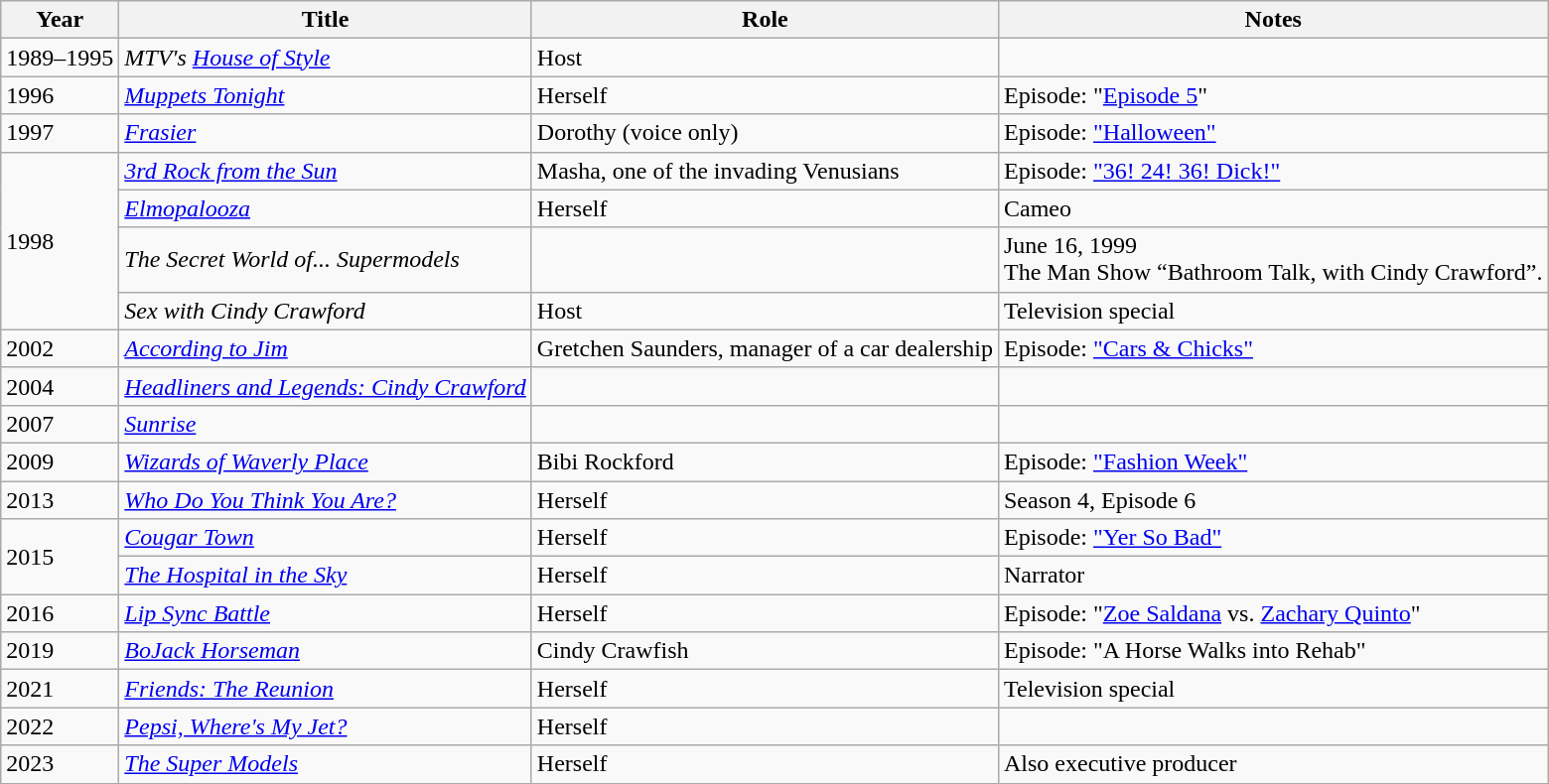<table class="wikitable sortable">
<tr>
<th>Year</th>
<th>Title</th>
<th>Role</th>
<th class="unsortable">Notes</th>
</tr>
<tr>
<td>1989–1995</td>
<td><em>MTV's <a href='#'>House of Style</a></em></td>
<td>Host</td>
<td></td>
</tr>
<tr>
<td>1996</td>
<td><em><a href='#'>Muppets Tonight</a></em></td>
<td>Herself</td>
<td>Episode: "<a href='#'>Episode 5</a>"</td>
</tr>
<tr>
<td>1997</td>
<td><em><a href='#'>Frasier</a></em></td>
<td>Dorothy (voice only)</td>
<td>Episode: <a href='#'>"Halloween"</a></td>
</tr>
<tr>
<td rowspan="4">1998</td>
<td><em><a href='#'>3rd Rock from the Sun</a></em></td>
<td>Masha, one of the invading Venusians</td>
<td>Episode: <a href='#'>"36! 24! 36! Dick!"</a></td>
</tr>
<tr>
<td><em><a href='#'>Elmopalooza</a></em></td>
<td>Herself</td>
<td>Cameo</td>
</tr>
<tr>
<td><em>The Secret World of... Supermodels</em></td>
<td></td>
<td>June 16, 1999<br>The Man Show “Bathroom Talk, with Cindy Crawford”.</td>
</tr>
<tr>
<td><em>Sex with Cindy Crawford</em></td>
<td>Host</td>
<td>Television special</td>
</tr>
<tr>
<td>2002</td>
<td><em><a href='#'>According to Jim</a></em></td>
<td>Gretchen Saunders, manager of a car dealership</td>
<td>Episode: <a href='#'>"Cars & Chicks"</a></td>
</tr>
<tr>
<td>2004</td>
<td><em><a href='#'>Headliners and Legends: Cindy Crawford</a></em></td>
<td></td>
<td></td>
</tr>
<tr>
<td>2007</td>
<td><em><a href='#'>Sunrise</a></em></td>
<td></td>
<td></td>
</tr>
<tr>
<td>2009</td>
<td><em><a href='#'>Wizards of Waverly Place</a></em></td>
<td>Bibi Rockford</td>
<td>Episode: <a href='#'>"Fashion Week"</a></td>
</tr>
<tr>
<td>2013</td>
<td><em><a href='#'>Who Do You Think You Are?</a></em></td>
<td>Herself</td>
<td>Season 4, Episode 6</td>
</tr>
<tr>
<td rowspan="2">2015</td>
<td><em><a href='#'>Cougar Town</a></em></td>
<td>Herself</td>
<td>Episode: <a href='#'>"Yer So Bad"</a></td>
</tr>
<tr>
<td><em><a href='#'>The Hospital in the Sky</a></em></td>
<td>Herself</td>
<td>Narrator</td>
</tr>
<tr>
<td>2016</td>
<td><em><a href='#'>Lip Sync Battle</a></em></td>
<td>Herself</td>
<td>Episode: "<a href='#'>Zoe Saldana</a> vs. <a href='#'>Zachary Quinto</a>"</td>
</tr>
<tr>
<td>2019</td>
<td><em><a href='#'>BoJack Horseman</a></em></td>
<td>Cindy Crawfish</td>
<td>Episode: "A Horse Walks into Rehab"</td>
</tr>
<tr>
<td>2021</td>
<td><em><a href='#'>Friends: The Reunion</a></em></td>
<td>Herself</td>
<td>Television special</td>
</tr>
<tr>
<td>2022</td>
<td><em><a href='#'>Pepsi, Where's My Jet?</a></em></td>
<td>Herself</td>
<td></td>
</tr>
<tr>
<td>2023</td>
<td><em><a href='#'>The Super Models</a></em></td>
<td>Herself</td>
<td>Also executive producer</td>
</tr>
</table>
